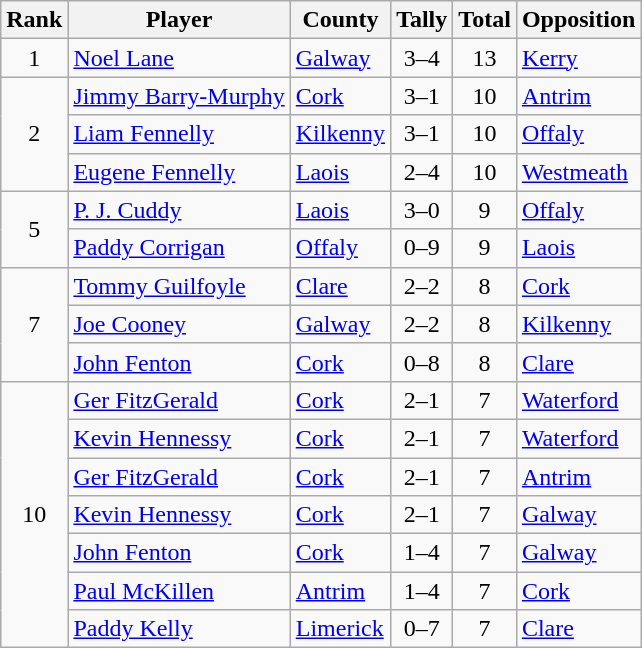<table class="wikitable">
<tr>
<th>Rank</th>
<th>Player</th>
<th>County</th>
<th>Tally</th>
<th>Total</th>
<th>Opposition</th>
</tr>
<tr>
<td rowspan=1 align=center>1</td>
<td><a href='#'>Noel Lane</a></td>
<td><a href='#'>Galway</a></td>
<td align=center>3–4</td>
<td align=center>13</td>
<td><a href='#'>Kerry</a></td>
</tr>
<tr>
<td rowspan=3 align=center>2</td>
<td><a href='#'>Jimmy Barry-Murphy</a></td>
<td><a href='#'>Cork</a></td>
<td align=center>3–1</td>
<td align=center>10</td>
<td><a href='#'>Antrim</a></td>
</tr>
<tr>
<td><a href='#'>Liam Fennelly</a></td>
<td><a href='#'>Kilkenny</a></td>
<td align=center>3–1</td>
<td align=center>10</td>
<td><a href='#'>Offaly</a></td>
</tr>
<tr>
<td><a href='#'>Eugene Fennelly</a></td>
<td><a href='#'>Laois</a></td>
<td align=center>2–4</td>
<td align=center>10</td>
<td><a href='#'>Westmeath</a></td>
</tr>
<tr>
<td rowspan=2 align=center>5</td>
<td><a href='#'>P. J. Cuddy</a></td>
<td><a href='#'>Laois</a></td>
<td align=center>3–0</td>
<td align=center>9</td>
<td><a href='#'>Offaly</a></td>
</tr>
<tr>
<td><a href='#'>Paddy Corrigan</a></td>
<td><a href='#'>Offaly</a></td>
<td align=center>0–9</td>
<td align=center>9</td>
<td><a href='#'>Laois</a></td>
</tr>
<tr>
<td rowspan=3 align=center>7</td>
<td><a href='#'>Tommy Guilfoyle</a></td>
<td><a href='#'>Clare</a></td>
<td align=center>2–2</td>
<td align=center>8</td>
<td><a href='#'>Cork</a></td>
</tr>
<tr>
<td><a href='#'>Joe Cooney</a></td>
<td><a href='#'>Galway</a></td>
<td align=center>2–2</td>
<td align=center>8</td>
<td><a href='#'>Kilkenny</a></td>
</tr>
<tr>
<td><a href='#'>John Fenton</a></td>
<td><a href='#'>Cork</a></td>
<td align=center>0–8</td>
<td align=center>8</td>
<td><a href='#'>Clare</a></td>
</tr>
<tr>
<td rowspan=7 align=center>10</td>
<td><a href='#'>Ger FitzGerald</a></td>
<td><a href='#'>Cork</a></td>
<td align=center>2–1</td>
<td align=center>7</td>
<td><a href='#'>Waterford</a></td>
</tr>
<tr>
<td><a href='#'>Kevin Hennessy</a></td>
<td><a href='#'>Cork</a></td>
<td align=center>2–1</td>
<td align=center>7</td>
<td><a href='#'>Waterford</a></td>
</tr>
<tr>
<td><a href='#'>Ger FitzGerald</a></td>
<td><a href='#'>Cork</a></td>
<td align=center>2–1</td>
<td align=center>7</td>
<td><a href='#'>Antrim</a></td>
</tr>
<tr>
<td><a href='#'>Kevin Hennessy</a></td>
<td><a href='#'>Cork</a></td>
<td align=center>2–1</td>
<td align=center>7</td>
<td><a href='#'>Galway</a></td>
</tr>
<tr>
<td><a href='#'>John Fenton</a></td>
<td><a href='#'>Cork</a></td>
<td align=center>1–4</td>
<td align=center>7</td>
<td><a href='#'>Galway</a></td>
</tr>
<tr>
<td><a href='#'>Paul McKillen</a></td>
<td><a href='#'>Antrim</a></td>
<td align=center>1–4</td>
<td align=center>7</td>
<td><a href='#'>Cork</a></td>
</tr>
<tr>
<td><a href='#'>Paddy Kelly</a></td>
<td><a href='#'>Limerick</a></td>
<td align=center>0–7</td>
<td align=center>7</td>
<td><a href='#'>Clare</a></td>
</tr>
</table>
